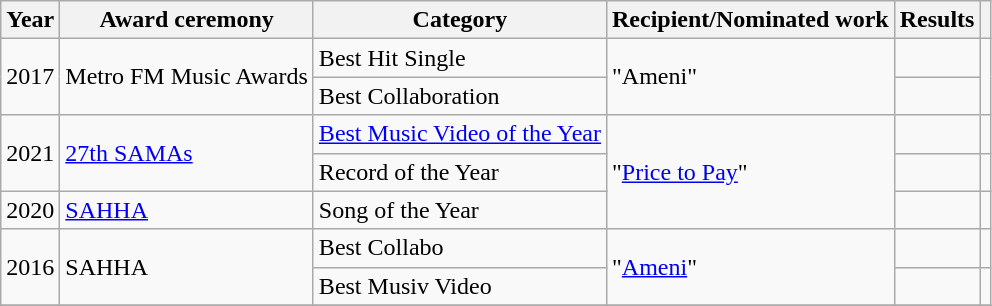<table class="wikitable">
<tr>
<th>Year</th>
<th>Award ceremony</th>
<th>Category</th>
<th>Recipient/Nominated work</th>
<th>Results</th>
<th></th>
</tr>
<tr>
<td rowspan=2>2017</td>
<td rowspan=2>Metro FM Music Awards</td>
<td>Best Hit Single</td>
<td rowspan=2>"Ameni"</td>
<td></td>
<td rowspan=2></td>
</tr>
<tr>
<td>Best Collaboration</td>
<td></td>
</tr>
<tr>
<td rowspan="2">2021</td>
<td rowspan="2"><a href='#'>27th SAMAs</a></td>
<td><a href='#'>Best Music Video of the Year</a></td>
<td rowspan="3">"<a href='#'>Price to Pay</a>"</td>
<td></td>
<td></td>
</tr>
<tr>
<td>Record of the Year</td>
<td></td>
<td></td>
</tr>
<tr>
<td>2020</td>
<td><a href='#'>SAHHA</a></td>
<td>Song of the Year</td>
<td></td>
<td></td>
</tr>
<tr>
<td rowspan="2">2016</td>
<td rowspan="2">SAHHA</td>
<td>Best Collabo</td>
<td rowspan="2">"<a href='#'>Ameni</a>"</td>
<td></td>
<td></td>
</tr>
<tr>
<td>Best Musiv Video</td>
<td></td>
<td></td>
</tr>
<tr>
</tr>
</table>
